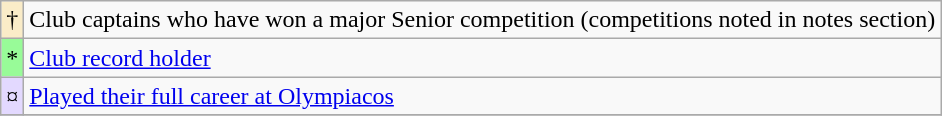<table class="wikitable">
<tr>
<td style="background-color:#faecc8">†</td>
<td>Club captains who have won a major Senior competition (competitions noted in notes section)</td>
</tr>
<tr>
<td style="background-color:#98FB98">*</td>
<td><a href='#'>Club record holder</a></td>
</tr>
<tr>
<td style="background-color:#e3d9ff">¤</td>
<td><a href='#'>Played their full career at Olympiacos</a></td>
</tr>
<tr>
</tr>
</table>
